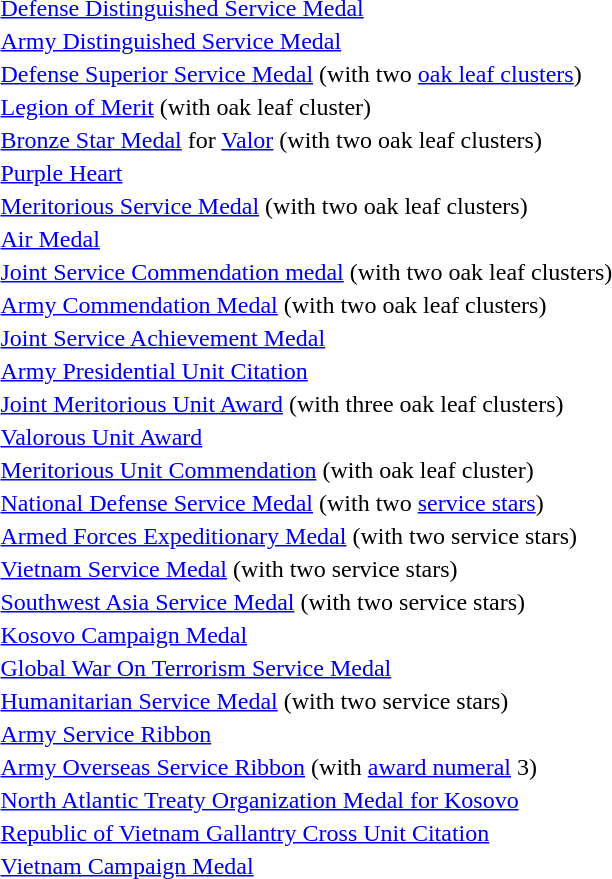<table>
<tr>
<td></td>
<td><a href='#'>Defense Distinguished Service Medal</a></td>
</tr>
<tr>
<td></td>
<td><a href='#'>Army Distinguished Service Medal</a></td>
</tr>
<tr>
<td></td>
<td><a href='#'>Defense Superior Service Medal</a> (with two <a href='#'>oak leaf clusters</a>)</td>
</tr>
<tr>
<td></td>
<td><a href='#'>Legion of Merit</a> (with oak leaf cluster)</td>
</tr>
<tr>
<td></td>
<td><a href='#'>Bronze Star Medal</a> for <a href='#'>Valor</a> (with two oak leaf clusters)</td>
</tr>
<tr>
<td></td>
<td><a href='#'>Purple Heart</a></td>
</tr>
<tr>
<td></td>
<td><a href='#'>Meritorious Service Medal</a> (with two oak leaf clusters)</td>
</tr>
<tr>
<td></td>
<td><a href='#'>Air Medal</a></td>
</tr>
<tr>
<td></td>
<td><a href='#'>Joint Service Commendation medal</a> (with two oak leaf clusters)</td>
</tr>
<tr>
<td></td>
<td><a href='#'>Army Commendation Medal</a> (with two oak leaf clusters)</td>
</tr>
<tr>
<td></td>
<td><a href='#'>Joint Service Achievement Medal</a></td>
</tr>
<tr>
<td></td>
<td><a href='#'>Army Presidential Unit Citation</a></td>
</tr>
<tr>
<td></td>
<td><a href='#'>Joint Meritorious Unit Award</a> (with three oak leaf clusters)</td>
</tr>
<tr>
<td></td>
<td><a href='#'>Valorous Unit Award</a></td>
</tr>
<tr>
<td></td>
<td><a href='#'>Meritorious Unit Commendation</a> (with oak leaf cluster)</td>
</tr>
<tr>
<td></td>
<td><a href='#'>National Defense Service Medal</a> (with two <a href='#'>service stars</a>)</td>
</tr>
<tr>
<td></td>
<td><a href='#'>Armed Forces Expeditionary Medal</a> (with two service stars)</td>
</tr>
<tr>
<td></td>
<td><a href='#'>Vietnam Service Medal</a> (with two service stars)</td>
</tr>
<tr>
<td></td>
<td><a href='#'>Southwest Asia Service Medal</a> (with two service stars)</td>
</tr>
<tr>
<td></td>
<td><a href='#'>Kosovo Campaign Medal</a></td>
</tr>
<tr>
<td></td>
<td><a href='#'>Global War On Terrorism Service Medal</a></td>
</tr>
<tr>
<td></td>
<td><a href='#'>Humanitarian Service Medal</a> (with two service stars)</td>
</tr>
<tr>
<td></td>
<td><a href='#'>Army Service Ribbon</a></td>
</tr>
<tr>
<td><span></span></td>
<td><a href='#'>Army Overseas Service Ribbon</a> (with <a href='#'>award numeral</a> 3)</td>
</tr>
<tr>
<td></td>
<td><a href='#'>North Atlantic Treaty Organization Medal for Kosovo</a></td>
</tr>
<tr>
<td></td>
<td><a href='#'>Republic of Vietnam Gallantry Cross Unit Citation</a></td>
</tr>
<tr>
<td></td>
<td><a href='#'>Vietnam Campaign Medal</a></td>
</tr>
</table>
